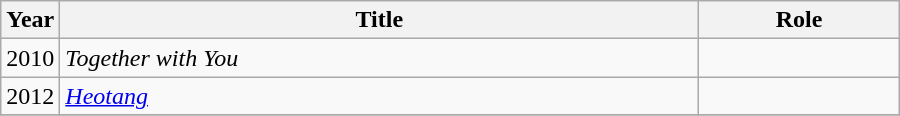<table class="wikitable" style="width:600px">
<tr>
<th width=10>Year</th>
<th>Title</th>
<th>Role</th>
</tr>
<tr>
<td>2010</td>
<td><em>Together with You</em> </td>
<td></td>
</tr>
<tr>
<td>2012</td>
<td><em><a href='#'>Heotang</a></em></td>
<td></td>
</tr>
<tr>
</tr>
</table>
